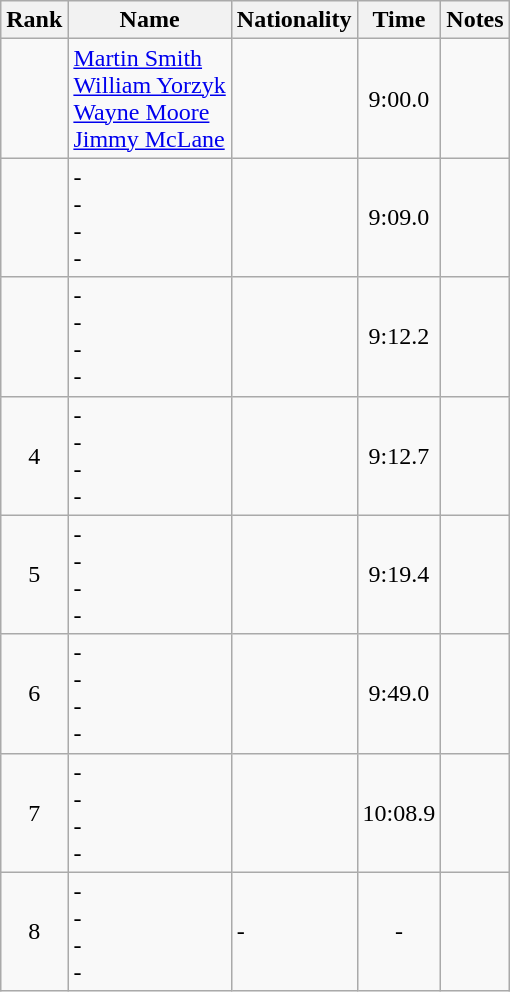<table class="wikitable sortable" style="text-align:center">
<tr>
<th>Rank</th>
<th>Name</th>
<th>Nationality</th>
<th>Time</th>
<th>Notes</th>
</tr>
<tr>
<td></td>
<td align=left><a href='#'>Martin Smith</a> <br> <a href='#'>William Yorzyk</a> <br> <a href='#'>Wayne Moore</a> <br> <a href='#'>Jimmy McLane</a></td>
<td align=left></td>
<td>9:00.0</td>
<td></td>
</tr>
<tr>
<td></td>
<td align=left>- <br> - <br> - <br> -</td>
<td align=left></td>
<td>9:09.0</td>
<td></td>
</tr>
<tr>
<td></td>
<td align=left>- <br> - <br> - <br> -</td>
<td align=left></td>
<td>9:12.2</td>
<td></td>
</tr>
<tr>
<td>4</td>
<td align=left>- <br> - <br> - <br> -</td>
<td align=left></td>
<td>9:12.7</td>
<td></td>
</tr>
<tr>
<td>5</td>
<td align=left>- <br> - <br> - <br> -</td>
<td align=left></td>
<td>9:19.4</td>
<td></td>
</tr>
<tr>
<td>6</td>
<td align=left>- <br> - <br> - <br> -</td>
<td align=left></td>
<td>9:49.0</td>
<td></td>
</tr>
<tr>
<td>7</td>
<td align=left>- <br> - <br> - <br> -</td>
<td align=left></td>
<td>10:08.9</td>
<td></td>
</tr>
<tr>
<td>8</td>
<td align=left>- <br> - <br> - <br> -</td>
<td align=left>-</td>
<td>-</td>
<td></td>
</tr>
</table>
